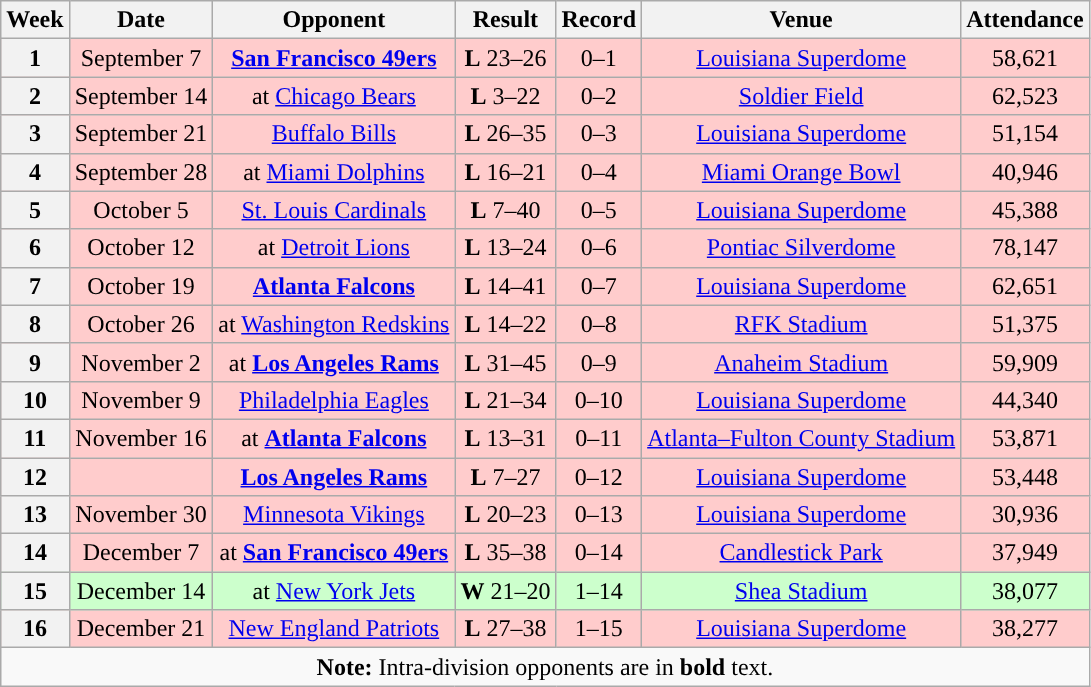<table class="wikitable" style="text-align:center">
<tr>
<th>Week</th>
<th>Date</th>
<th>Opponent</th>
<th>Result</th>
<th>Record</th>
<th>Venue</th>
<th>Attendance</th>
</tr>
<tr style="background:#fcc">
<th>1</th>
<td>September 7</td>
<td><strong><a href='#'>San Francisco 49ers</a></strong></td>
<td><strong>L</strong> 23–26</td>
<td>0–1</td>
<td><a href='#'>Louisiana Superdome</a></td>
<td>58,621</td>
</tr>
<tr style="background:#fcc">
<th>2</th>
<td>September 14</td>
<td>at <a href='#'>Chicago Bears</a></td>
<td><strong>L</strong> 3–22</td>
<td>0–2</td>
<td><a href='#'>Soldier Field</a></td>
<td>62,523</td>
</tr>
<tr style="background:#fcc">
<th>3</th>
<td>September 21</td>
<td><a href='#'>Buffalo Bills</a></td>
<td><strong>L</strong> 26–35</td>
<td>0–3</td>
<td><a href='#'>Louisiana Superdome</a></td>
<td>51,154</td>
</tr>
<tr style="background:#fcc">
<th>4</th>
<td>September 28</td>
<td>at <a href='#'>Miami Dolphins</a></td>
<td><strong>L</strong> 16–21</td>
<td>0–4</td>
<td><a href='#'>Miami Orange Bowl</a></td>
<td>40,946</td>
</tr>
<tr style="background:#fcc">
<th>5</th>
<td>October 5</td>
<td><a href='#'>St. Louis Cardinals</a></td>
<td><strong>L</strong> 7–40</td>
<td>0–5</td>
<td><a href='#'>Louisiana Superdome</a></td>
<td>45,388</td>
</tr>
<tr style="background:#fcc">
<th>6</th>
<td>October 12</td>
<td>at <a href='#'>Detroit Lions</a></td>
<td><strong>L</strong> 13–24</td>
<td>0–6</td>
<td><a href='#'>Pontiac Silverdome</a></td>
<td>78,147</td>
</tr>
<tr style="background:#fcc">
<th>7</th>
<td>October 19</td>
<td><strong><a href='#'>Atlanta Falcons</a></strong></td>
<td><strong>L</strong> 14–41</td>
<td>0–7</td>
<td><a href='#'>Louisiana Superdome</a></td>
<td>62,651</td>
</tr>
<tr style="background:#fcc">
<th>8</th>
<td>October 26</td>
<td>at <a href='#'>Washington Redskins</a></td>
<td><strong>L</strong> 14–22</td>
<td>0–8</td>
<td><a href='#'>RFK Stadium</a></td>
<td>51,375</td>
</tr>
<tr style="background:#fcc">
<th>9</th>
<td>November 2</td>
<td>at <strong><a href='#'>Los Angeles Rams</a></strong></td>
<td><strong>L</strong> 31–45</td>
<td>0–9</td>
<td><a href='#'>Anaheim Stadium</a></td>
<td>59,909</td>
</tr>
<tr style="background:#fcc">
<th>10</th>
<td>November 9</td>
<td><a href='#'>Philadelphia Eagles</a></td>
<td><strong>L</strong> 21–34</td>
<td>0–10</td>
<td><a href='#'>Louisiana Superdome</a></td>
<td>44,340</td>
</tr>
<tr style="background:#fcc">
<th>11</th>
<td>November 16</td>
<td>at <strong><a href='#'>Atlanta Falcons</a></strong></td>
<td><strong>L</strong> 13–31</td>
<td>0–11</td>
<td><a href='#'>Atlanta–Fulton County Stadium</a></td>
<td>53,871</td>
</tr>
<tr style="background:#fcc">
<th>12</th>
<td></td>
<td><strong><a href='#'>Los Angeles Rams</a></strong></td>
<td><strong>L</strong> 7–27</td>
<td>0–12</td>
<td><a href='#'>Louisiana Superdome</a></td>
<td>53,448</td>
</tr>
<tr style="background:#fcc">
<th>13</th>
<td>November 30</td>
<td><a href='#'>Minnesota Vikings</a></td>
<td><strong>L</strong> 20–23</td>
<td>0–13</td>
<td><a href='#'>Louisiana Superdome</a></td>
<td>30,936</td>
</tr>
<tr style="background:#fcc">
<th>14</th>
<td>December 7</td>
<td>at <strong><a href='#'>San Francisco 49ers</a></strong></td>
<td><strong>L</strong> 35–38 </td>
<td>0–14</td>
<td><a href='#'>Candlestick Park</a></td>
<td>37,949</td>
</tr>
<tr style="background:#cfc">
<th>15</th>
<td>December 14</td>
<td>at <a href='#'>New York Jets</a></td>
<td><strong>W</strong> 21–20</td>
<td>1–14</td>
<td><a href='#'>Shea Stadium</a></td>
<td>38,077</td>
</tr>
<tr style="background:#fcc">
<th>16</th>
<td>December 21</td>
<td><a href='#'>New England Patriots</a></td>
<td><strong>L</strong> 27–38</td>
<td>1–15</td>
<td><a href='#'>Louisiana Superdome</a></td>
<td>38,277</td>
</tr>
<tr>
<td colspan="7"><strong>Note:</strong> Intra-division opponents are in <strong>bold</strong> text.</td>
</tr>
</table>
